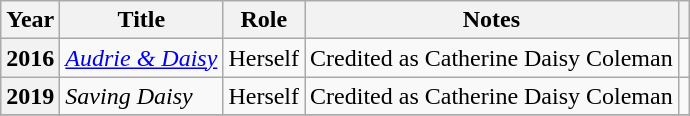<table class="wikitable plainrowheaders sortable" style="margin-right: 0;">
<tr>
<th scope="col">Year</th>
<th scope="col">Title</th>
<th scope="col">Role</th>
<th scope="col" class="unsortable">Notes</th>
<th scope="col" class="unsortable"></th>
</tr>
<tr>
<th scope="row">2016</th>
<td><em><a href='#'>Audrie & Daisy</a></em></td>
<td>Herself</td>
<td>Credited as Catherine Daisy Coleman</td>
<td style= "text-align:center;"></td>
</tr>
<tr>
<th scope="row">2019</th>
<td><em>Saving Daisy</em></td>
<td>Herself</td>
<td>Credited as Catherine Daisy Coleman</td>
<td style= "text-align:center;"></td>
</tr>
<tr>
</tr>
</table>
